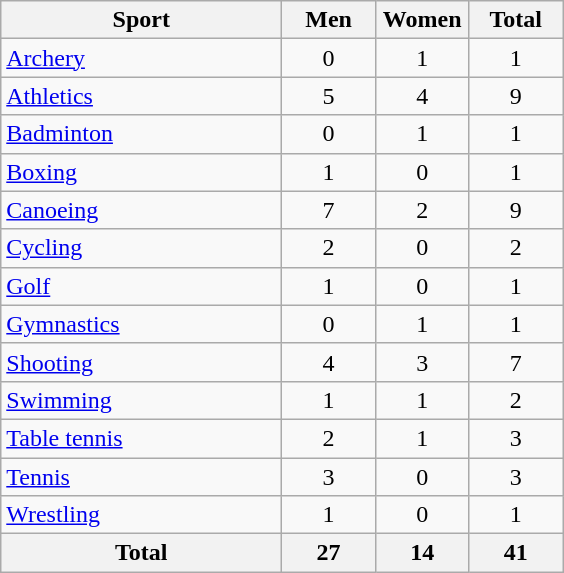<table class="wikitable sortable" style="text-align:center;">
<tr>
<th width=180>Sport</th>
<th width=55>Men</th>
<th width=55>Women</th>
<th width=55>Total</th>
</tr>
<tr>
<td align=left><a href='#'>Archery</a></td>
<td>0</td>
<td>1</td>
<td>1</td>
</tr>
<tr>
<td align=left><a href='#'>Athletics</a></td>
<td>5</td>
<td>4</td>
<td>9</td>
</tr>
<tr>
<td align=left><a href='#'>Badminton</a></td>
<td>0</td>
<td>1</td>
<td>1</td>
</tr>
<tr>
<td align=left><a href='#'>Boxing</a></td>
<td>1</td>
<td>0</td>
<td>1</td>
</tr>
<tr>
<td align=left><a href='#'>Canoeing</a></td>
<td>7</td>
<td>2</td>
<td>9</td>
</tr>
<tr>
<td align=left><a href='#'>Cycling</a></td>
<td>2</td>
<td>0</td>
<td>2</td>
</tr>
<tr>
<td align=left><a href='#'>Golf</a></td>
<td>1</td>
<td>0</td>
<td>1</td>
</tr>
<tr>
<td align=left><a href='#'>Gymnastics</a></td>
<td>0</td>
<td>1</td>
<td>1</td>
</tr>
<tr>
<td align=left><a href='#'>Shooting</a></td>
<td>4</td>
<td>3</td>
<td>7</td>
</tr>
<tr>
<td align=left><a href='#'>Swimming</a></td>
<td>1</td>
<td>1</td>
<td>2</td>
</tr>
<tr>
<td align=left><a href='#'>Table tennis</a></td>
<td>2</td>
<td>1</td>
<td>3</td>
</tr>
<tr>
<td align=left><a href='#'>Tennis</a></td>
<td>3</td>
<td>0</td>
<td>3</td>
</tr>
<tr>
<td align=left><a href='#'>Wrestling</a></td>
<td>1</td>
<td>0</td>
<td>1</td>
</tr>
<tr>
<th>Total</th>
<th>27</th>
<th>14</th>
<th>41</th>
</tr>
</table>
